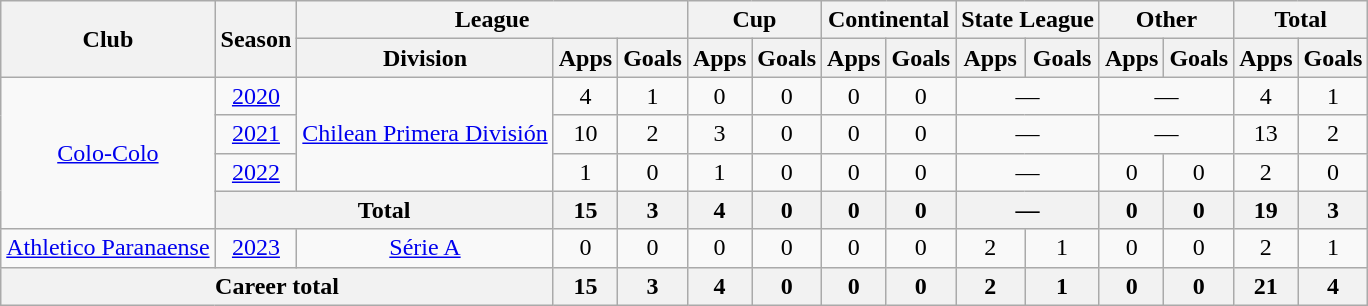<table class="wikitable" style="text-align: center">
<tr>
<th rowspan="2">Club</th>
<th rowspan="2">Season</th>
<th colspan="3">League</th>
<th colspan="2">Cup</th>
<th colspan="2">Continental</th>
<th colspan="2">State League</th>
<th colspan="2">Other</th>
<th colspan="2">Total</th>
</tr>
<tr>
<th>Division</th>
<th>Apps</th>
<th>Goals</th>
<th>Apps</th>
<th>Goals</th>
<th>Apps</th>
<th>Goals</th>
<th>Apps</th>
<th>Goals</th>
<th>Apps</th>
<th>Goals</th>
<th>Apps</th>
<th>Goals</th>
</tr>
<tr>
<td rowspan="4"><a href='#'>Colo-Colo</a></td>
<td><a href='#'>2020</a></td>
<td rowspan="3"><a href='#'>Chilean Primera División</a></td>
<td>4</td>
<td>1</td>
<td>0</td>
<td>0</td>
<td>0</td>
<td>0</td>
<td colspan="2">—</td>
<td colspan="2">—</td>
<td>4</td>
<td>1</td>
</tr>
<tr>
<td><a href='#'>2021</a></td>
<td>10</td>
<td>2</td>
<td>3</td>
<td>0</td>
<td>0</td>
<td>0</td>
<td colspan="2">—</td>
<td colspan="2">—</td>
<td>13</td>
<td>2</td>
</tr>
<tr>
<td><a href='#'>2022</a></td>
<td>1</td>
<td>0</td>
<td>1</td>
<td>0</td>
<td>0</td>
<td>0</td>
<td colspan="2">—</td>
<td>0</td>
<td>0</td>
<td>2</td>
<td>0</td>
</tr>
<tr>
<th colspan="2">Total</th>
<th>15</th>
<th>3</th>
<th>4</th>
<th>0</th>
<th>0</th>
<th>0</th>
<th colspan="2">—</th>
<th>0</th>
<th>0</th>
<th>19</th>
<th>3</th>
</tr>
<tr>
<td><a href='#'>Athletico Paranaense</a></td>
<td><a href='#'>2023</a></td>
<td><a href='#'>Série A</a></td>
<td>0</td>
<td>0</td>
<td>0</td>
<td>0</td>
<td>0</td>
<td>0</td>
<td>2</td>
<td>1</td>
<td>0</td>
<td>0</td>
<td>2</td>
<td>1</td>
</tr>
<tr>
<th colspan="3"><strong>Career total</strong></th>
<th>15</th>
<th>3</th>
<th>4</th>
<th>0</th>
<th>0</th>
<th>0</th>
<th>2</th>
<th>1</th>
<th>0</th>
<th>0</th>
<th>21</th>
<th>4</th>
</tr>
</table>
